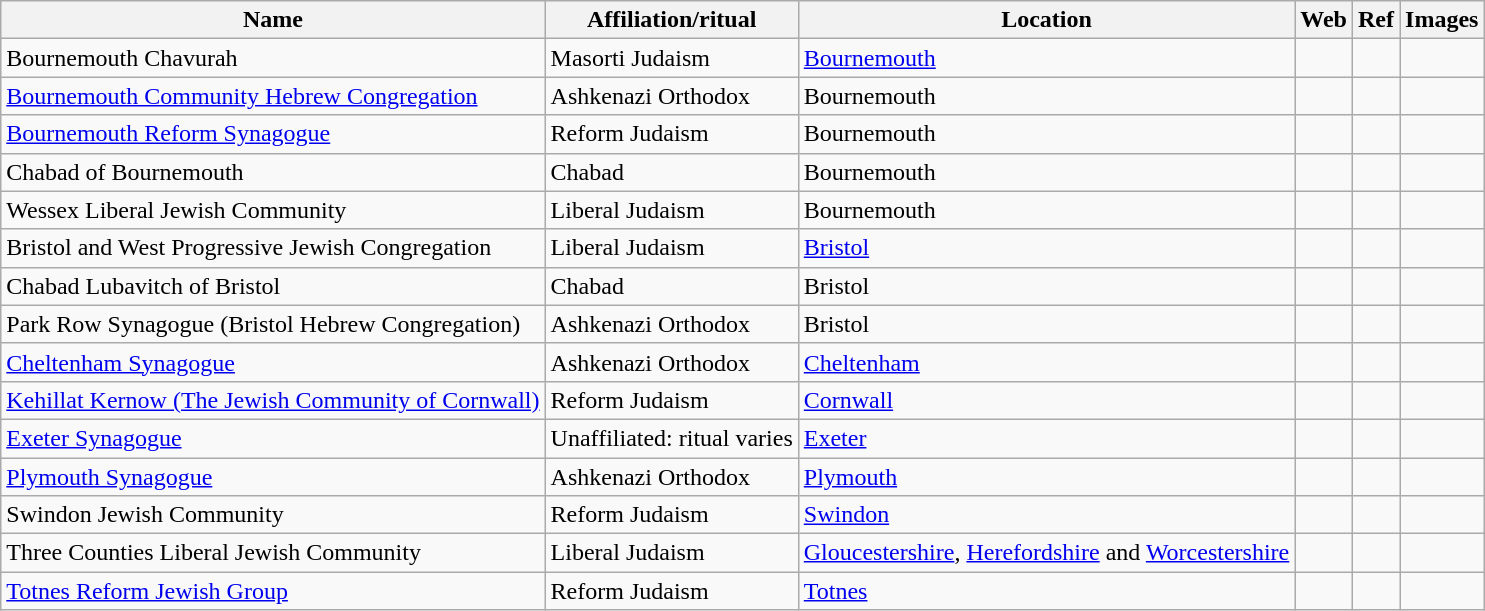<table class="wikitable sortable">
<tr>
<th>Name</th>
<th>Affiliation/ritual</th>
<th>Location</th>
<th>Web</th>
<th>Ref</th>
<th>Images</th>
</tr>
<tr>
<td>Bournemouth Chavurah</td>
<td>Masorti Judaism</td>
<td><a href='#'>Bournemouth</a></td>
<td></td>
<td></td>
<td></td>
</tr>
<tr>
<td><a href='#'>Bournemouth Community Hebrew Congregation</a></td>
<td>Ashkenazi Orthodox</td>
<td>Bournemouth</td>
<td></td>
<td></td>
<td></td>
</tr>
<tr>
<td><a href='#'>Bournemouth Reform Synagogue</a></td>
<td>Reform Judaism</td>
<td>Bournemouth</td>
<td></td>
<td></td>
<td></td>
</tr>
<tr>
<td>Chabad of Bournemouth</td>
<td>Chabad</td>
<td>Bournemouth</td>
<td></td>
<td></td>
</tr>
<tr>
<td>Wessex Liberal Jewish Community</td>
<td>Liberal Judaism</td>
<td>Bournemouth</td>
<td></td>
<td></td>
<td></td>
</tr>
<tr>
<td>Bristol and West Progressive Jewish Congregation</td>
<td>Liberal Judaism</td>
<td><a href='#'>Bristol</a></td>
<td></td>
<td></td>
<td></td>
</tr>
<tr>
<td>Chabad Lubavitch of Bristol</td>
<td>Chabad</td>
<td>Bristol</td>
<td></td>
<td></td>
<td></td>
</tr>
<tr>
<td>Park Row Synagogue (Bristol Hebrew Congregation)</td>
<td>Ashkenazi Orthodox</td>
<td>Bristol</td>
<td></td>
<td></td>
<td></td>
</tr>
<tr>
<td><a href='#'>Cheltenham Synagogue</a></td>
<td>Ashkenazi Orthodox</td>
<td><a href='#'>Cheltenham</a></td>
<td></td>
<td></td>
<td></td>
</tr>
<tr>
<td><a href='#'>Kehillat Kernow (The Jewish Community of Cornwall)</a></td>
<td>Reform Judaism</td>
<td><a href='#'>Cornwall</a></td>
<td></td>
<td></td>
<td></td>
</tr>
<tr>
<td><a href='#'>Exeter Synagogue</a></td>
<td>Unaffiliated: ritual varies</td>
<td><a href='#'>Exeter</a></td>
<td></td>
<td></td>
<td></td>
</tr>
<tr>
<td><a href='#'>Plymouth Synagogue</a></td>
<td>Ashkenazi Orthodox</td>
<td><a href='#'>Plymouth</a></td>
<td></td>
<td></td>
<td></td>
</tr>
<tr>
<td>Swindon Jewish Community</td>
<td>Reform Judaism</td>
<td><a href='#'>Swindon</a></td>
<td></td>
<td></td>
<td></td>
</tr>
<tr>
<td>Three Counties Liberal Jewish Community</td>
<td>Liberal Judaism</td>
<td><a href='#'>Gloucestershire</a>, <a href='#'>Herefordshire</a> and <a href='#'>Worcestershire</a></td>
<td></td>
<td></td>
</tr>
<tr>
<td><a href='#'>Totnes Reform Jewish Group</a></td>
<td>Reform Judaism</td>
<td><a href='#'>Totnes</a></td>
<td></td>
<td></td>
<td></td>
</tr>
</table>
